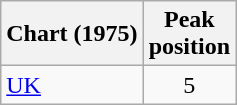<table class="wikitable">
<tr>
<th>Chart (1975)</th>
<th>Peak<br>position</th>
</tr>
<tr>
<td><a href='#'>UK</a></td>
<td style="text-align:center;">5</td>
</tr>
</table>
